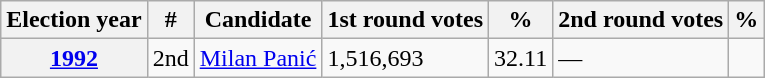<table class="wikitable">
<tr>
<th>Election year</th>
<th>#</th>
<th>Candidate</th>
<th>1st round votes</th>
<th>%</th>
<th>2nd round votes</th>
<th>%</th>
</tr>
<tr>
<th><a href='#'>1992</a></th>
<td> 2nd</td>
<td><a href='#'>Milan Panić</a></td>
<td>1,516,693</td>
<td>32.11</td>
<td>—</td>
<td></td>
</tr>
</table>
